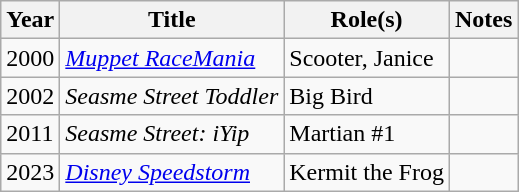<table class="wikitable">
<tr>
<th>Year</th>
<th>Title</th>
<th>Role(s)</th>
<th>Notes</th>
</tr>
<tr>
<td>2000</td>
<td><em><a href='#'>Muppet RaceMania</a></em></td>
<td>Scooter, Janice</td>
<td></td>
</tr>
<tr>
<td>2002</td>
<td><em>Seasme Street Toddler</em></td>
<td>Big Bird</td>
<td></td>
</tr>
<tr>
<td>2011</td>
<td><em>Seasme Street: iYip</em></td>
<td>Martian #1</td>
<td></td>
</tr>
<tr>
<td>2023</td>
<td><em><a href='#'>Disney Speedstorm</a></em></td>
<td>Kermit the Frog</td>
<td></td>
</tr>
</table>
